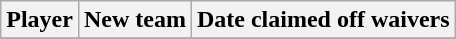<table class="wikitable">
<tr>
<th>Player</th>
<th>New team</th>
<th>Date claimed off waivers</th>
</tr>
<tr>
</tr>
</table>
